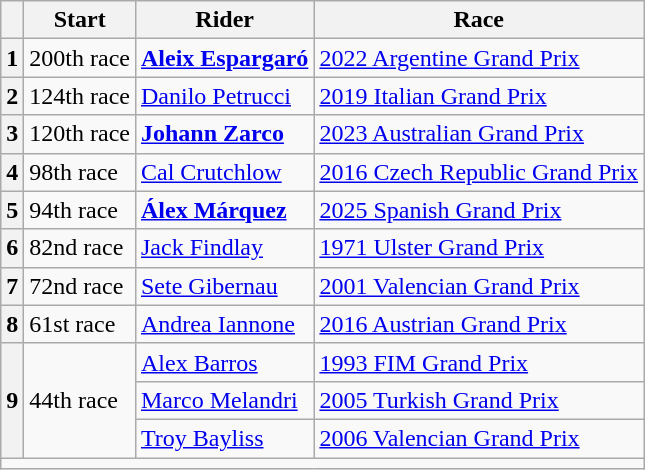<table class="wikitable">
<tr>
<th></th>
<th>Start</th>
<th>Rider</th>
<th>Race</th>
</tr>
<tr>
<th>1</th>
<td>200th race</td>
<td> <strong><a href='#'>Aleix Espargaró</a></strong></td>
<td><a href='#'>2022 Argentine Grand Prix</a></td>
</tr>
<tr>
<th>2</th>
<td>124th race</td>
<td> <a href='#'>Danilo Petrucci</a></td>
<td><a href='#'>2019 Italian Grand Prix</a></td>
</tr>
<tr>
<th>3</th>
<td>120th race</td>
<td> <strong><a href='#'>Johann Zarco</a></strong></td>
<td><a href='#'>2023 Australian Grand Prix</a></td>
</tr>
<tr>
<th>4</th>
<td>98th race</td>
<td> <a href='#'>Cal Crutchlow</a></td>
<td><a href='#'>2016 Czech Republic Grand Prix</a></td>
</tr>
<tr>
<th>5</th>
<td>94th race</td>
<td> <strong><a href='#'>Álex Márquez</a></strong></td>
<td><a href='#'>2025 Spanish Grand Prix</a></td>
</tr>
<tr>
<th>6</th>
<td>82nd race</td>
<td> <a href='#'>Jack Findlay</a></td>
<td><a href='#'>1971 Ulster Grand Prix</a></td>
</tr>
<tr>
<th>7</th>
<td>72nd race</td>
<td> <a href='#'>Sete Gibernau</a></td>
<td><a href='#'>2001 Valencian Grand Prix</a></td>
</tr>
<tr>
<th>8</th>
<td>61st race</td>
<td> <a href='#'>Andrea Iannone</a></td>
<td><a href='#'>2016 Austrian Grand Prix</a></td>
</tr>
<tr>
<th rowspan=3>9</th>
<td rowspan=3>44th race</td>
<td> <a href='#'>Alex Barros</a></td>
<td><a href='#'>1993 FIM Grand Prix</a></td>
</tr>
<tr>
<td> <a href='#'>Marco Melandri</a></td>
<td><a href='#'>2005 Turkish Grand Prix</a></td>
</tr>
<tr>
<td> <a href='#'>Troy Bayliss</a></td>
<td><a href='#'>2006 Valencian Grand Prix</a></td>
</tr>
<tr>
<td colspan=4></td>
</tr>
</table>
